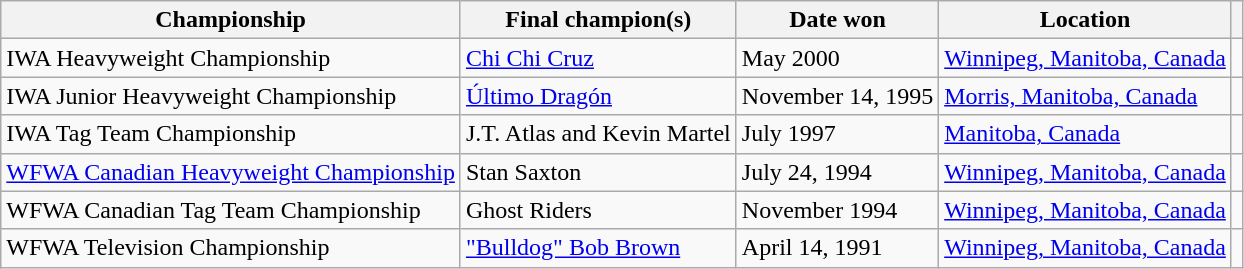<table class="wikitable">
<tr>
<th>Championship</th>
<th>Final champion(s)</th>
<th>Date won</th>
<th>Location</th>
<th></th>
</tr>
<tr>
<td>IWA Heavyweight Championship</td>
<td><a href='#'>Chi Chi Cruz</a></td>
<td>May 2000</td>
<td><a href='#'>Winnipeg, Manitoba, Canada</a></td>
<td></td>
</tr>
<tr>
<td>IWA Junior Heavyweight Championship</td>
<td><a href='#'>Último Dragón</a></td>
<td>November 14, 1995</td>
<td><a href='#'>Morris, Manitoba, Canada</a></td>
<td></td>
</tr>
<tr>
<td>IWA Tag Team Championship</td>
<td>J.T. Atlas and Kevin Martel</td>
<td>July 1997</td>
<td><a href='#'>Manitoba, Canada</a></td>
<td></td>
</tr>
<tr>
<td><a href='#'>WFWA Canadian Heavyweight Championship</a></td>
<td>Stan Saxton</td>
<td>July 24, 1994</td>
<td><a href='#'>Winnipeg, Manitoba, Canada</a></td>
<td></td>
</tr>
<tr>
<td>WFWA Canadian Tag Team Championship</td>
<td>Ghost Riders</td>
<td>November 1994</td>
<td><a href='#'>Winnipeg, Manitoba, Canada</a></td>
<td></td>
</tr>
<tr>
<td>WFWA Television Championship</td>
<td><a href='#'>"Bulldog" Bob Brown</a></td>
<td>April 14, 1991</td>
<td><a href='#'>Winnipeg, Manitoba, Canada</a></td>
<td></td>
</tr>
</table>
